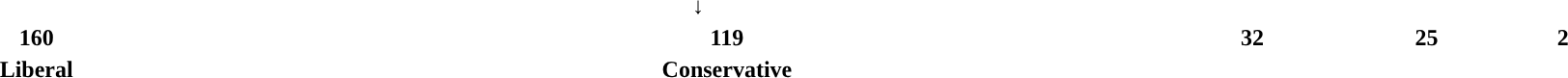<table style="width:100%; text-align:center; font-weight:bold;">
<tr>
<td colspan="10">↓</td>
</tr>
<tr style="color:black;">
<td style="background:">160</td>
<td style="background:">119</td>
<td style="background:">32</td>
<td style="background:">25</td>
<td style="background:">2</td>
</tr>
<tr>
<td>Liberal</td>
<td>Conservative</td>
<td></td>
<td></td>
<td></td>
</tr>
</table>
